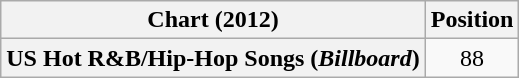<table class="wikitable plainrowheaders">
<tr>
<th>Chart (2012)</th>
<th>Position</th>
</tr>
<tr>
<th scope="row">US Hot R&B/Hip-Hop Songs (<em>Billboard</em>)</th>
<td align="center">88</td>
</tr>
</table>
